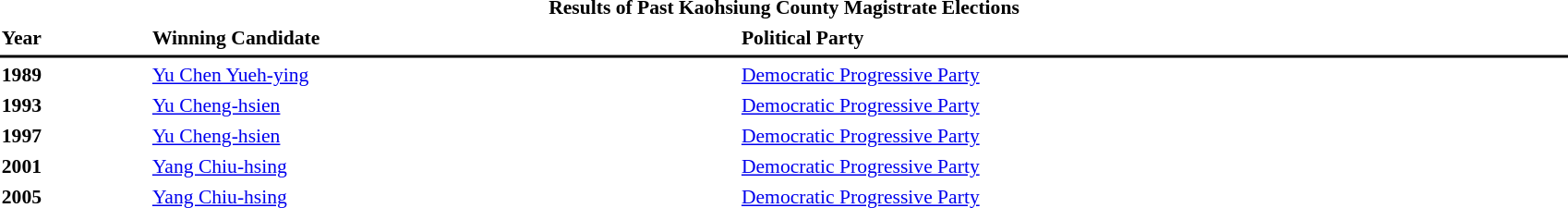<table id="toc" style="margin:1em auto; width: 90%; font-size: 90%;" cellspacing="3">
<tr>
<td colspan="3" align="center"><strong>Results of Past Kaohsiung County Magistrate Elections</strong></td>
</tr>
<tr>
<td><strong>Year</strong></td>
<td><strong> Winning Candidate</strong></td>
<td><strong>Political Party</strong></td>
</tr>
<tr>
<th bgcolor="#000000" colspan="6"></th>
</tr>
<tr>
<td><strong>1989</strong></td>
<td><a href='#'>Yu Chen Yueh-ying</a></td>
<td><a href='#'>Democratic Progressive Party</a></td>
</tr>
<tr>
<td><strong>1993</strong></td>
<td><a href='#'>Yu Cheng-hsien</a></td>
<td><a href='#'>Democratic Progressive Party</a></td>
</tr>
<tr>
<td><strong>1997</strong></td>
<td><a href='#'>Yu Cheng-hsien</a></td>
<td><a href='#'>Democratic Progressive Party</a></td>
</tr>
<tr>
<td><strong>2001</strong></td>
<td><a href='#'>Yang Chiu-hsing</a></td>
<td><a href='#'>Democratic Progressive Party</a></td>
</tr>
<tr>
<td><strong>2005</strong></td>
<td><a href='#'>Yang Chiu-hsing</a></td>
<td><a href='#'>Democratic Progressive Party</a></td>
</tr>
</table>
